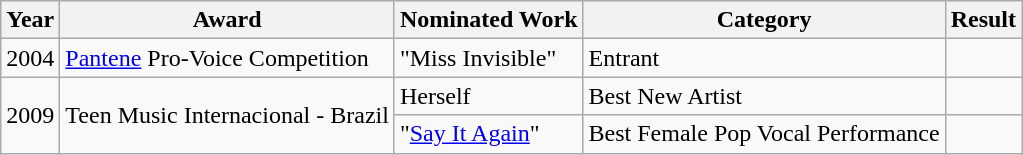<table class="wikitable">
<tr>
<th>Year</th>
<th>Award</th>
<th>Nominated Work</th>
<th>Category</th>
<th>Result</th>
</tr>
<tr>
<td>2004</td>
<td><a href='#'>Pantene</a> Pro-Voice Competition</td>
<td>"Miss Invisible"</td>
<td>Entrant</td>
<td></td>
</tr>
<tr>
<td rowspan="2">2009</td>
<td rowspan="2">Teen Music Internacional - Brazil</td>
<td>Herself</td>
<td>Best New Artist</td>
<td></td>
</tr>
<tr>
<td>"<a href='#'>Say It Again</a>"</td>
<td>Best Female Pop Vocal Performance</td>
<td></td>
</tr>
</table>
